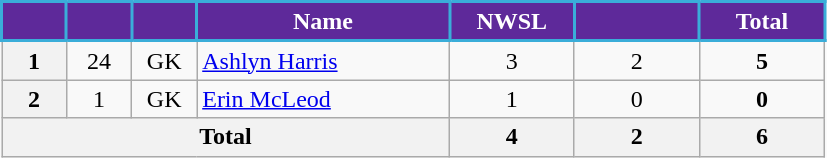<table class="wikitable" style="text-align:center;">
<tr>
<th style="background:#5E299A; color:white; border:2px solid #3aadd9; width:35px;"></th>
<th style="background:#5E299A; color:white; border:2px solid #3aadd9; width:35px;"></th>
<th style="background:#5E299A; color:white; border:2px solid #3aadd9; width:35px;"></th>
<th style="background:#5E299A; color:white; border:2px solid #3aadd9; width:160px;">Name</th>
<th style="background:#5E299A; color:white; border:2px solid #3aadd9; width:75px;">NWSL</th>
<th style="background:#5E299A; color:white; border:2px solid #3aadd9; width:75px;"></th>
<th style="background:#5E299A; color:white; border:2px solid #3aadd9; width:75px;">Total</th>
</tr>
<tr>
<th>1</th>
<td>24</td>
<td>GK</td>
<td align="left"> <a href='#'>Ashlyn Harris</a></td>
<td>3</td>
<td>2</td>
<td><strong>5</strong></td>
</tr>
<tr>
<th>2</th>
<td>1</td>
<td>GK</td>
<td align="left"> <a href='#'>Erin McLeod</a></td>
<td>1</td>
<td>0</td>
<td><strong>0</strong></td>
</tr>
<tr>
<th colspan="4">Total</th>
<th>4</th>
<th>2</th>
<th>6</th>
</tr>
</table>
